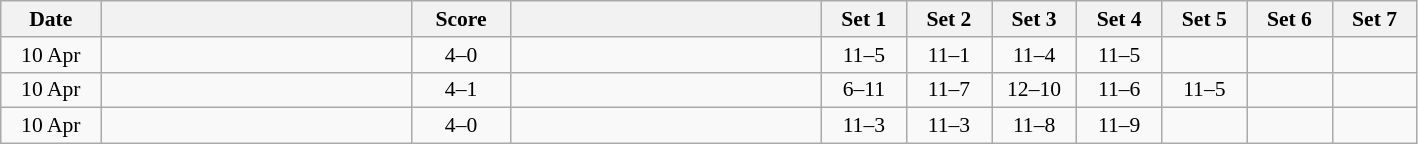<table class="wikitable" style="text-align: center; font-size:90% ">
<tr>
<th width="60">Date</th>
<th align="right" width="200"></th>
<th width="60">Score</th>
<th align="left" width="200"></th>
<th width="50">Set 1</th>
<th width="50">Set 2</th>
<th width="50">Set 3</th>
<th width="50">Set 4</th>
<th width="50">Set 5</th>
<th width="50">Set 6</th>
<th width="50">Set 7</th>
</tr>
<tr>
<td>10 Apr</td>
<td align=left><strong></strong></td>
<td align=center>4–0</td>
<td align=left></td>
<td>11–5</td>
<td>11–1</td>
<td>11–4</td>
<td>11–5</td>
<td></td>
<td></td>
<td></td>
</tr>
<tr>
<td>10 Apr</td>
<td align=left><strong></strong></td>
<td align=center>4–1</td>
<td align=left></td>
<td>6–11</td>
<td>11–7</td>
<td>12–10</td>
<td>11–6</td>
<td>11–5</td>
<td></td>
<td></td>
</tr>
<tr>
<td>10 Apr</td>
<td align=left><strong></strong></td>
<td align=center>4–0</td>
<td align=left></td>
<td>11–3</td>
<td>11–3</td>
<td>11–8</td>
<td>11–9</td>
<td></td>
<td></td>
<td></td>
</tr>
</table>
